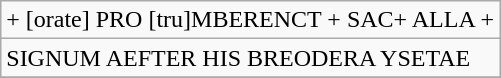<table class="wikitable">
<tr>
<td>+ [orate] PRO [tru]MBERENCT + SAC+ ALLA +</td>
</tr>
<tr>
<td>SIGNUM AEFTER HIS BREODERA YSETAE</td>
</tr>
<tr>
</tr>
</table>
